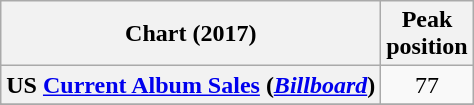<table class="wikitable sortable plainrowheaders" style="text-align:center">
<tr>
<th scope="col">Chart (2017)</th>
<th scope="col">Peak<br>position</th>
</tr>
<tr>
<th scope="row">US <a href='#'>Current Album Sales</a> (<em><a href='#'>Billboard</a></em>)</th>
<td>77</td>
</tr>
<tr>
</tr>
<tr>
</tr>
<tr>
</tr>
<tr>
</tr>
</table>
